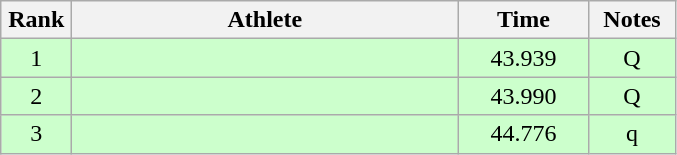<table class=wikitable style="text-align:center">
<tr>
<th width=40>Rank</th>
<th width=250>Athlete</th>
<th width=80>Time</th>
<th width=50>Notes</th>
</tr>
<tr bgcolor="ccffcc">
<td>1</td>
<td align=left></td>
<td>43.939</td>
<td>Q</td>
</tr>
<tr bgcolor="ccffcc">
<td>2</td>
<td align=left></td>
<td>43.990</td>
<td>Q</td>
</tr>
<tr bgcolor="ccffcc">
<td>3</td>
<td align=left></td>
<td>44.776</td>
<td>q</td>
</tr>
</table>
